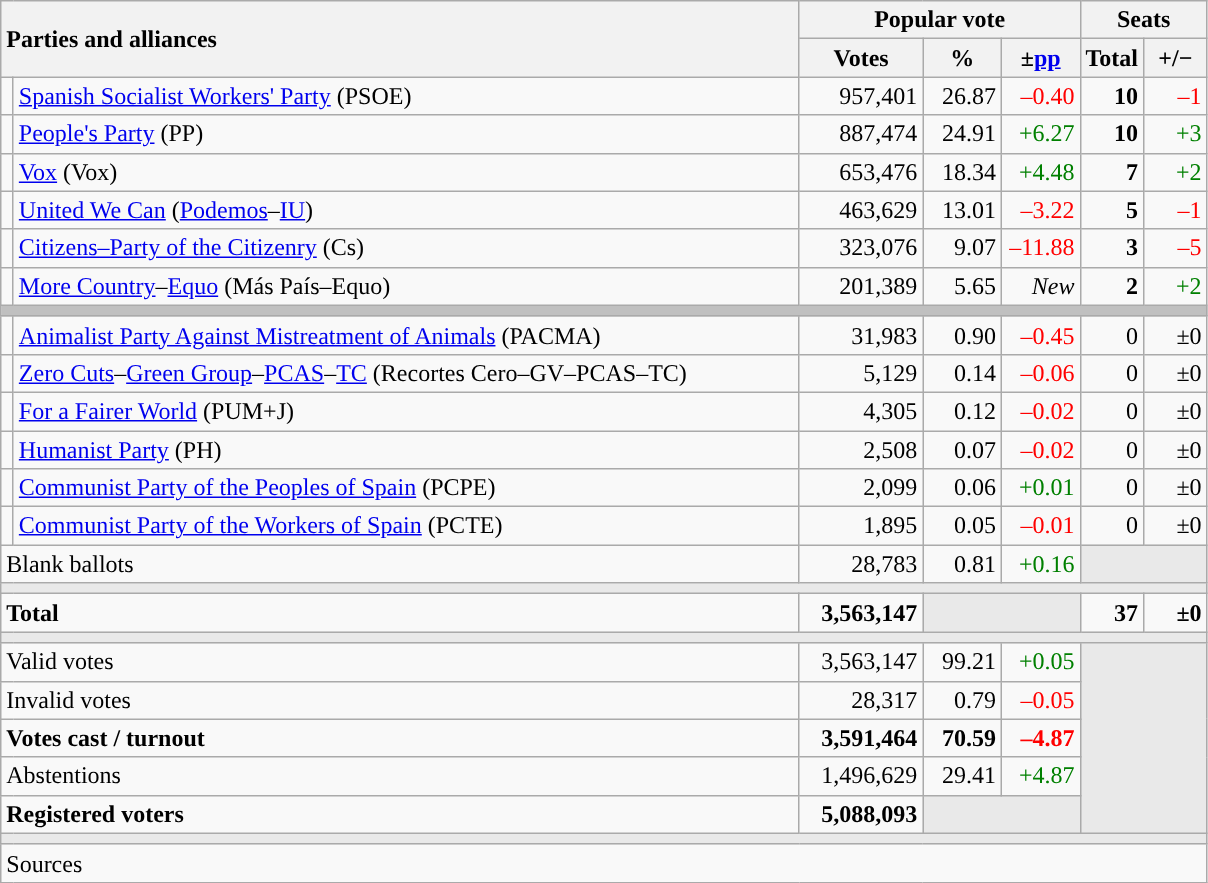<table class="wikitable" style="text-align:right;">
<tr>
<th style="text-align:left;" rowspan="2" colspan="2" width="525">Parties and alliances</th>
<th colspan="3">Popular vote</th>
<th colspan="2">Seats</th>
</tr>
<tr>
<th width="75">Votes</th>
<th width="45">%</th>
<th width="45">±<a href='#'>pp</a></th>
<th width="35">Total</th>
<th width="35">+/−</th>
</tr>
<tr>
<td width="1" style="color:inherit;background:"></td>
<td align="left"><a href='#'>Spanish Socialist Workers' Party</a> (PSOE)</td>
<td>957,401</td>
<td>26.87</td>
<td style="color:red;">–0.40</td>
<td><strong>10</strong></td>
<td style="color:red;">–1</td>
</tr>
<tr>
<td style="color:inherit;background:"></td>
<td align="left"><a href='#'>People's Party</a> (PP)</td>
<td>887,474</td>
<td>24.91</td>
<td style="color:green;">+6.27</td>
<td><strong>10</strong></td>
<td style="color:green;">+3</td>
</tr>
<tr>
<td style="color:inherit;background:"></td>
<td align="left"><a href='#'>Vox</a> (Vox)</td>
<td>653,476</td>
<td>18.34</td>
<td style="color:green;">+4.48</td>
<td><strong>7</strong></td>
<td style="color:green;">+2</td>
</tr>
<tr>
<td style="color:inherit;background:"></td>
<td align="left"><a href='#'>United We Can</a> (<a href='#'>Podemos</a>–<a href='#'>IU</a>)</td>
<td>463,629</td>
<td>13.01</td>
<td style="color:red;">–3.22</td>
<td><strong>5</strong></td>
<td style="color:red;">–1</td>
</tr>
<tr>
<td style="color:inherit;background:"></td>
<td align="left"><a href='#'>Citizens–Party of the Citizenry</a> (Cs)</td>
<td>323,076</td>
<td>9.07</td>
<td style="color:red;">–11.88</td>
<td><strong>3</strong></td>
<td style="color:red;">–5</td>
</tr>
<tr>
<td style="color:inherit;background:"></td>
<td align="left"><a href='#'>More Country</a>–<a href='#'>Equo</a> (Más País–Equo)</td>
<td>201,389</td>
<td>5.65</td>
<td><em>New</em></td>
<td><strong>2</strong></td>
<td style="color:green;">+2</td>
</tr>
<tr>
<td colspan="7" bgcolor="#C0C0C0"></td>
</tr>
<tr>
<td style="color:inherit;background:"></td>
<td align="left"><a href='#'>Animalist Party Against Mistreatment of Animals</a> (PACMA)</td>
<td>31,983</td>
<td>0.90</td>
<td style="color:red;">–0.45</td>
<td>0</td>
<td>±0</td>
</tr>
<tr>
<td style="color:inherit;background:"></td>
<td align="left"><a href='#'>Zero Cuts</a>–<a href='#'>Green Group</a>–<a href='#'>PCAS</a>–<a href='#'>TC</a> (Recortes Cero–GV–PCAS–TC)</td>
<td>5,129</td>
<td>0.14</td>
<td style="color:red;">–0.06</td>
<td>0</td>
<td>±0</td>
</tr>
<tr>
<td style="color:inherit;background:"></td>
<td align="left"><a href='#'>For a Fairer World</a> (PUM+J)</td>
<td>4,305</td>
<td>0.12</td>
<td style="color:red;">–0.02</td>
<td>0</td>
<td>±0</td>
</tr>
<tr>
<td style="color:inherit;background:"></td>
<td align="left"><a href='#'>Humanist Party</a> (PH)</td>
<td>2,508</td>
<td>0.07</td>
<td style="color:red;">–0.02</td>
<td>0</td>
<td>±0</td>
</tr>
<tr>
<td style="color:inherit;background:"></td>
<td align="left"><a href='#'>Communist Party of the Peoples of Spain</a> (PCPE)</td>
<td>2,099</td>
<td>0.06</td>
<td style="color:green;">+0.01</td>
<td>0</td>
<td>±0</td>
</tr>
<tr>
<td style="color:inherit;background:"></td>
<td align="left"><a href='#'>Communist Party of the Workers of Spain</a> (PCTE)</td>
<td>1,895</td>
<td>0.05</td>
<td style="color:red;">–0.01</td>
<td>0</td>
<td>±0</td>
</tr>
<tr>
<td align="left" colspan="2">Blank ballots</td>
<td>28,783</td>
<td>0.81</td>
<td style="color:green;">+0.16</td>
<td bgcolor="#E9E9E9" colspan="2"></td>
</tr>
<tr>
<td colspan="7" bgcolor="#E9E9E9"></td>
</tr>
<tr style="font-weight:bold;">
<td align="left" colspan="2">Total</td>
<td>3,563,147</td>
<td bgcolor="#E9E9E9" colspan="2"></td>
<td>37</td>
<td>±0</td>
</tr>
<tr>
<td colspan="7" bgcolor="#E9E9E9"></td>
</tr>
<tr>
<td align="left" colspan="2">Valid votes</td>
<td>3,563,147</td>
<td>99.21</td>
<td style="color:green;">+0.05</td>
<td bgcolor="#E9E9E9" colspan="2" rowspan="5"></td>
</tr>
<tr>
<td align="left" colspan="2">Invalid votes</td>
<td>28,317</td>
<td>0.79</td>
<td style="color:red;">–0.05</td>
</tr>
<tr style="font-weight:bold;">
<td align="left" colspan="2">Votes cast / turnout</td>
<td>3,591,464</td>
<td>70.59</td>
<td style="color:red;">–4.87</td>
</tr>
<tr>
<td align="left" colspan="2">Abstentions</td>
<td>1,496,629</td>
<td>29.41</td>
<td style="color:green;">+4.87</td>
</tr>
<tr style="font-weight:bold;">
<td align="left" colspan="2">Registered voters</td>
<td>5,088,093</td>
<td bgcolor="#E9E9E9" colspan="2"></td>
</tr>
<tr>
<td colspan="7" bgcolor="#E9E9E9"></td>
</tr>
<tr>
<td align="left" colspan="7">Sources</td>
</tr>
</table>
